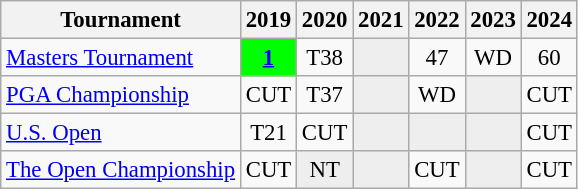<table class="wikitable" style="font-size:95%;text-align:center;">
<tr>
<th>Tournament</th>
<th>2019</th>
<th>2020</th>
<th>2021</th>
<th>2022</th>
<th>2023</th>
<th>2024</th>
</tr>
<tr>
<td align=left><a href='#'>Masters Tournament</a></td>
<td style="background:lime;"><strong><a href='#'>1</a></strong></td>
<td>T38</td>
<td style="background:#eeeeee;"></td>
<td>47</td>
<td>WD</td>
<td>60</td>
</tr>
<tr>
<td align=left><a href='#'>PGA Championship</a></td>
<td>CUT</td>
<td>T37</td>
<td style="background:#eeeeee;"></td>
<td>WD</td>
<td style="background:#eeeeee;"></td>
<td>CUT</td>
</tr>
<tr>
<td align=left><a href='#'>U.S. Open</a></td>
<td>T21</td>
<td>CUT</td>
<td style="background:#eeeeee;"></td>
<td style="background:#eeeeee;"></td>
<td style="background:#eeeeee;"></td>
<td>CUT</td>
</tr>
<tr>
<td align=left><a href='#'>The Open Championship</a></td>
<td>CUT</td>
<td style="background:#eeeeee;">NT</td>
<td style="background:#eeeeee;"></td>
<td>CUT</td>
<td style="background:#eeeeee;"></td>
<td>CUT</td>
</tr>
</table>
